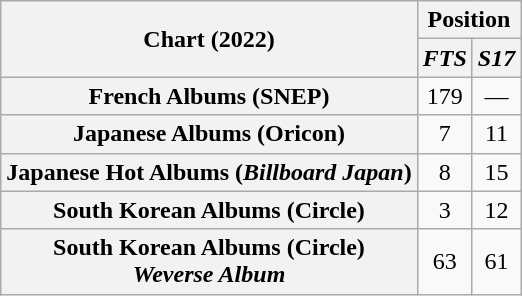<table class="wikitable plainrowheaders sortable" style="text-align:center">
<tr>
<th scope="col" rowspan="2">Chart (2022)</th>
<th scope="col" colspan="2">Position</th>
</tr>
<tr>
<th><em>FTS</em></th>
<th><em>S17</em></th>
</tr>
<tr>
<th scope="row">French Albums (SNEP)</th>
<td>179</td>
<td>—</td>
</tr>
<tr>
<th scope="row">Japanese Albums (Oricon)</th>
<td>7</td>
<td>11</td>
</tr>
<tr>
<th scope="row">Japanese Hot Albums (<em>Billboard Japan</em>)</th>
<td>8</td>
<td>15</td>
</tr>
<tr>
<th scope="row">South Korean Albums (Circle)</th>
<td>3</td>
<td>12</td>
</tr>
<tr>
<th scope="row">South Korean Albums (Circle)<br><em>Weverse Album</em></th>
<td>63</td>
<td>61</td>
</tr>
</table>
